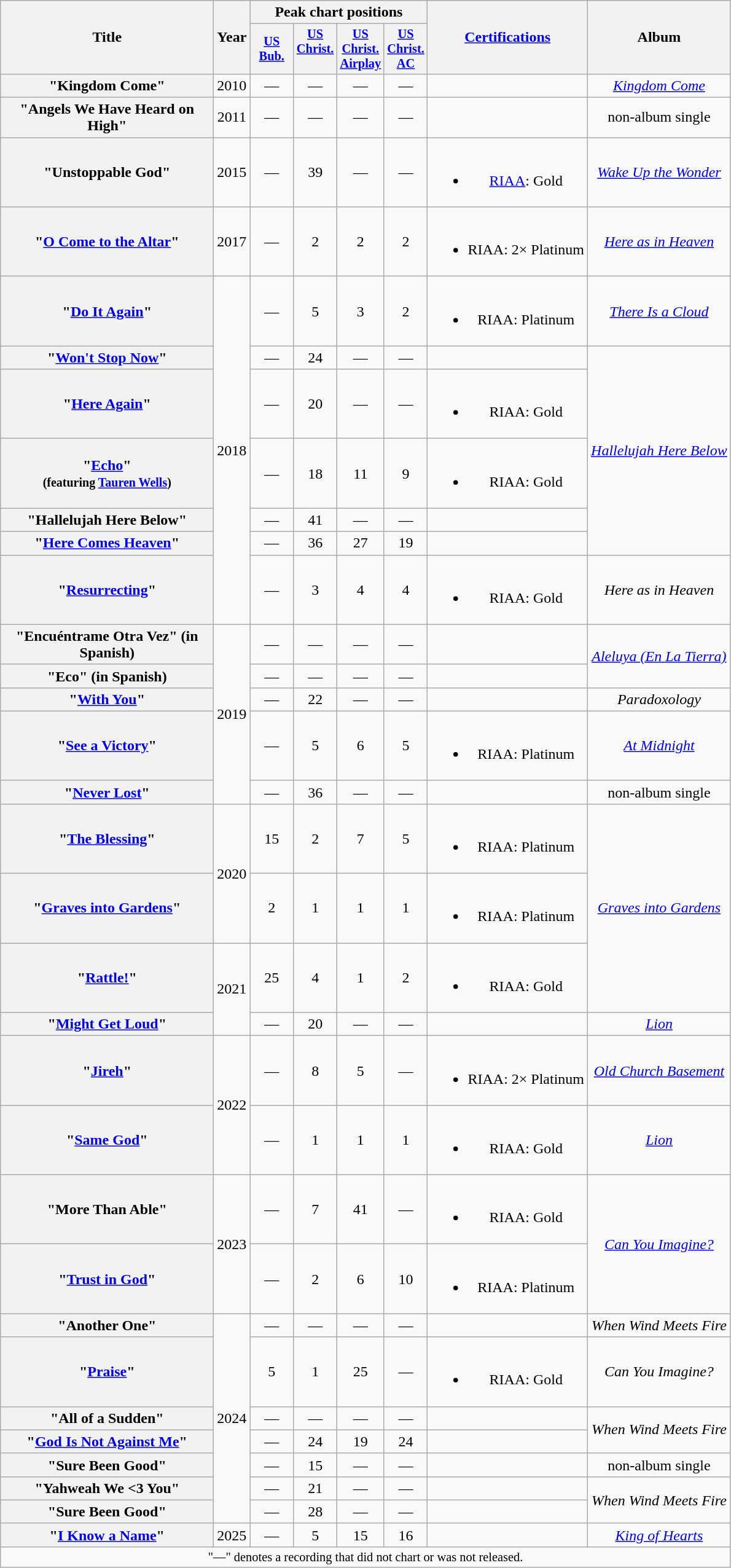<table class="wikitable plainrowheaders" style="text-align:center;">
<tr>
<th scope="col" rowspan="2" style="width:14em;">Title</th>
<th scope="col" rowspan="2">Year</th>
<th scope="col" colspan="4">Peak chart positions</th>
<th scope="col" rowspan="2"><a href='#'>Certifications</a></th>
<th scope="col" rowspan="2">Album</th>
</tr>
<tr>
<th scope="col" style="width:3em;font-size:85%;"><a href='#'>US<br>Bub.</a><br></th>
<th scope="col" style="width:3em;font-size:85%;"><a href='#'>US<br>Christ.</a><br><br></th>
<th scope="col" style="width:3em;font-size:85%;"><a href='#'>US Christ.<br>Airplay</a><br></th>
<th scope="col" style="width:3em;font-size:85%;"><a href='#'>US<br>Christ.<br>AC</a><br></th>
</tr>
<tr>
<th scope="row">"Kingdom Come"</th>
<td>2010</td>
<td>—</td>
<td>—</td>
<td>—</td>
<td>—</td>
<td></td>
<td><em><a href='#'>Kingdom Come</a></em></td>
</tr>
<tr>
<th scope="row">"Angels We Have Heard on High"</th>
<td>2011</td>
<td>—</td>
<td>—</td>
<td>—</td>
<td>—</td>
<td></td>
<td>non-album single</td>
</tr>
<tr>
<th scope="row">"Unstoppable God"</th>
<td>2015</td>
<td>—</td>
<td>39</td>
<td>—</td>
<td>—</td>
<td><br><ul><li><a href='#'>RIAA</a>: Gold</li></ul></td>
<td><em><a href='#'>Wake Up the Wonder</a></em></td>
</tr>
<tr>
<th scope="row">"<a href='#'>O Come to the Altar</a>"</th>
<td>2017</td>
<td>—</td>
<td>2</td>
<td>2</td>
<td>2</td>
<td><br><ul><li>RIAA: 2× Platinum</li></ul></td>
<td><em><a href='#'>Here as in Heaven</a></em></td>
</tr>
<tr>
<th scope="row">"<a href='#'>Do It Again</a>"</th>
<td rowspan="7">2018</td>
<td>—</td>
<td>5</td>
<td>3</td>
<td>2</td>
<td><br><ul><li>RIAA: Platinum</li></ul></td>
<td><em><a href='#'>There Is a Cloud</a></em></td>
</tr>
<tr>
<th scope="row">"<a href='#'>Won't Stop Now</a>"</th>
<td>—</td>
<td>24</td>
<td>—</td>
<td>—</td>
<td></td>
<td rowspan="5"><em><a href='#'>Hallelujah Here Below</a></em></td>
</tr>
<tr>
<th scope="row">"<a href='#'>Here Again</a>"</th>
<td>—</td>
<td>20</td>
<td>—</td>
<td>—</td>
<td><br><ul><li>RIAA: Gold</li></ul></td>
</tr>
<tr>
<th scope="row">"<a href='#'>Echo</a>"<br><small>(featuring <a href='#'>Tauren Wells</a>)</small></th>
<td>—</td>
<td>18</td>
<td>11</td>
<td>9</td>
<td><br><ul><li>RIAA: Gold</li></ul></td>
</tr>
<tr>
<th scope="row">"Hallelujah Here Below"</th>
<td>—</td>
<td>41</td>
<td>—</td>
<td>—</td>
<td></td>
</tr>
<tr>
<th scope="row">"<a href='#'>Here Comes Heaven</a>"</th>
<td>—</td>
<td>36</td>
<td>27</td>
<td>19</td>
<td></td>
</tr>
<tr>
<th scope="row">"<a href='#'>Resurrecting</a>"</th>
<td>—</td>
<td>3</td>
<td>4</td>
<td>4</td>
<td><br><ul><li>RIAA: Gold</li></ul></td>
<td><em>Here as in Heaven</em></td>
</tr>
<tr>
<th scope="row">"Encuéntrame Otra Vez" (in Spanish)</th>
<td rowspan="5">2019</td>
<td>—</td>
<td>—</td>
<td>—</td>
<td>—</td>
<td></td>
<td rowspan="2"><em><a href='#'>Aleluya (En La Tierra)</a></em></td>
</tr>
<tr>
<th scope="row">"Eco" (in Spanish)</th>
<td>—</td>
<td>—</td>
<td>—</td>
<td>—</td>
<td></td>
</tr>
<tr>
<th scope="row">"<a href='#'>With You</a>"</th>
<td>—</td>
<td>22</td>
<td>—</td>
<td>—</td>
<td></td>
<td><em>Paradoxology</em></td>
</tr>
<tr>
<th scope="row">"<a href='#'>See a Victory</a>"</th>
<td>—</td>
<td>5</td>
<td>6</td>
<td>5</td>
<td><br><ul><li>RIAA: Platinum</li></ul></td>
<td><em><a href='#'>At Midnight</a></em></td>
</tr>
<tr>
<th scope="row">"<a href='#'>Never Lost</a>"</th>
<td>—</td>
<td>36</td>
<td>—</td>
<td>—</td>
<td></td>
<td>non-album single</td>
</tr>
<tr>
<th scope="row">"<a href='#'>The Blessing</a>"<br></th>
<td rowspan="2">2020</td>
<td>15</td>
<td>2</td>
<td>7</td>
<td>5</td>
<td><br><ul><li>RIAA: Platinum</li></ul></td>
<td rowspan="3"><em><a href='#'>Graves into Gardens</a></em></td>
</tr>
<tr>
<th scope="row">"<a href='#'>Graves into Gardens</a>"<br></th>
<td>2</td>
<td>1</td>
<td>1</td>
<td>1</td>
<td><br><ul><li>RIAA: Platinum</li></ul></td>
</tr>
<tr>
<th scope="row">"<a href='#'>Rattle!</a>"</th>
<td rowspan="2">2021</td>
<td>25</td>
<td>4</td>
<td>1</td>
<td>2</td>
<td><br><ul><li>RIAA: Gold</li></ul></td>
</tr>
<tr>
<th scope="row">"<a href='#'>Might Get Loud</a>"<br></th>
<td>—</td>
<td>20</td>
<td>—</td>
<td>—</td>
<td></td>
<td><em><a href='#'>Lion</a></em></td>
</tr>
<tr>
<th scope="row">"<a href='#'>Jireh</a>"<br></th>
<td rowspan="2">2022</td>
<td>—</td>
<td>8</td>
<td>5</td>
<td>—</td>
<td><br><ul><li>RIAA: 2× Platinum</li></ul></td>
<td><em><a href='#'>Old Church Basement</a></em></td>
</tr>
<tr>
<th scope="row">"<a href='#'>Same God</a>"<br></th>
<td>—</td>
<td>1</td>
<td>1</td>
<td>1</td>
<td><br><ul><li>RIAA: Gold</li></ul></td>
<td><em><a href='#'>Lion</a></em></td>
</tr>
<tr>
<th scope="row">"More Than Able"<br></th>
<td rowspan="2">2023</td>
<td>—</td>
<td>7</td>
<td>41</td>
<td>—</td>
<td><br><ul><li>RIAA: Gold</li></ul></td>
<td rowspan="2"><em><a href='#'>Can You Imagine?</a></em></td>
</tr>
<tr>
<th scope="row">"<a href='#'>Trust in God</a>"<br></th>
<td>—</td>
<td>2</td>
<td>6</td>
<td>10</td>
<td><br><ul><li>RIAA: Platinum</li></ul></td>
</tr>
<tr>
<th scope="row">"Another One"<br></th>
<td rowspan="7">2024</td>
<td>—</td>
<td>—</td>
<td>—</td>
<td>—</td>
<td></td>
<td><em>When Wind Meets Fire</em></td>
</tr>
<tr>
<th scope="row">"<a href='#'>Praise</a>"<br></th>
<td>5</td>
<td>1</td>
<td>25</td>
<td>—</td>
<td><br><ul><li>RIAA: Gold</li></ul></td>
<td><em>Can You Imagine?</em></td>
</tr>
<tr>
<th scope="row">"All of a Sudden"<br></th>
<td>—</td>
<td>—</td>
<td>—</td>
<td>—</td>
<td></td>
<td rowspan="2"><em>When Wind Meets Fire</em></td>
</tr>
<tr>
<th scope="row">"<a href='#'>God Is Not Against Me</a>"<br></th>
<td>—</td>
<td>24</td>
<td>19</td>
<td>24</td>
<td></td>
</tr>
<tr>
<th scope="row">"Sure Been Good"<br></th>
<td>—</td>
<td>15</td>
<td>—</td>
<td>—</td>
<td></td>
<td>non-album single</td>
</tr>
<tr>
<th scope="row">"Yahweah We <3 You"<br></th>
<td>—</td>
<td>21</td>
<td>—</td>
<td>—</td>
<td></td>
<td rowspan="2"><em>When Wind Meets Fire</em></td>
</tr>
<tr>
<th scope="row">"Sure Been Good"<br></th>
<td>—</td>
<td>28</td>
<td>—</td>
<td>—</td>
<td></td>
</tr>
<tr>
<th scope="row">"<a href='#'>I Know a Name</a>"<br></th>
<td>2025</td>
<td>—</td>
<td>5</td>
<td>15</td>
<td>16</td>
<td></td>
<td><em><a href='#'>King of Hearts</a></em></td>
</tr>
<tr>
<td colspan="20" style="font-size:85%;">"—" denotes a recording that did not chart or was not released.</td>
</tr>
</table>
